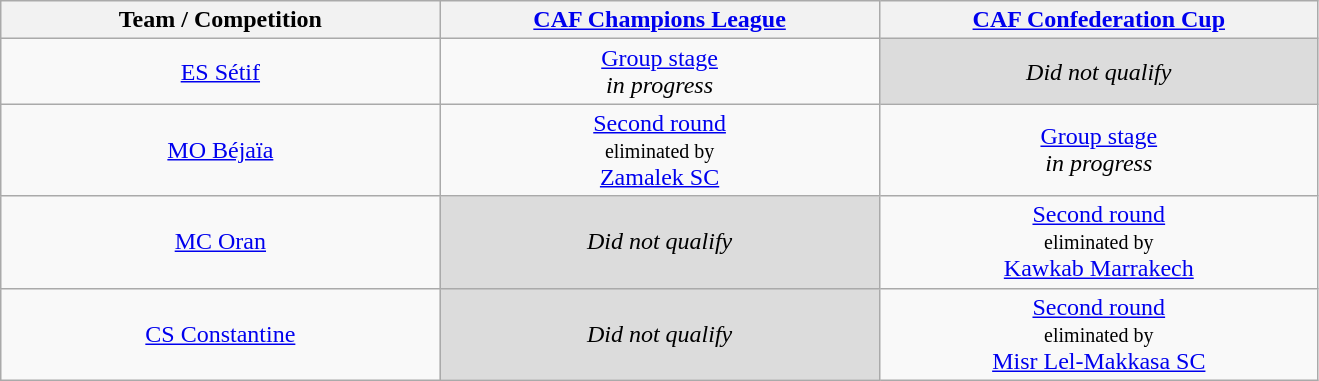<table class="wikitable">
<tr>
<th style="width:20%;">Team / Competition</th>
<th style="width:20%;"><a href='#'>CAF Champions League</a></th>
<th style="width:20%;"><a href='#'>CAF Confederation Cup</a></th>
</tr>
<tr style="text-align:center;">
<td><a href='#'>ES Sétif</a></td>
<td><a href='#'>Group stage</a> <br> <em>in progress</em></td>
<td style="background:#dcdcdc;"><em>Did not qualify</em></td>
</tr>
<tr style="text-align:center;">
<td><a href='#'>MO Béjaïa</a></td>
<td><a href='#'>Second round</a> <br> <small>eliminated by</small> <br>  <a href='#'>Zamalek SC</a></td>
<td><a href='#'>Group stage</a> <br> <em>in progress</em></td>
</tr>
<tr style="text-align:center;">
<td><a href='#'>MC Oran</a></td>
<td style="background:#dcdcdc;"><em>Did not qualify</em></td>
<td><a href='#'>Second round</a> <br> <small>eliminated by</small> <br>  <a href='#'>Kawkab Marrakech</a></td>
</tr>
<tr style="text-align:center;">
<td><a href='#'>CS Constantine</a></td>
<td style="background:#dcdcdc;"><em>Did not qualify</em></td>
<td><a href='#'>Second round</a> <br> <small>eliminated by</small> <br>  <a href='#'>Misr Lel-Makkasa SC</a></td>
</tr>
</table>
